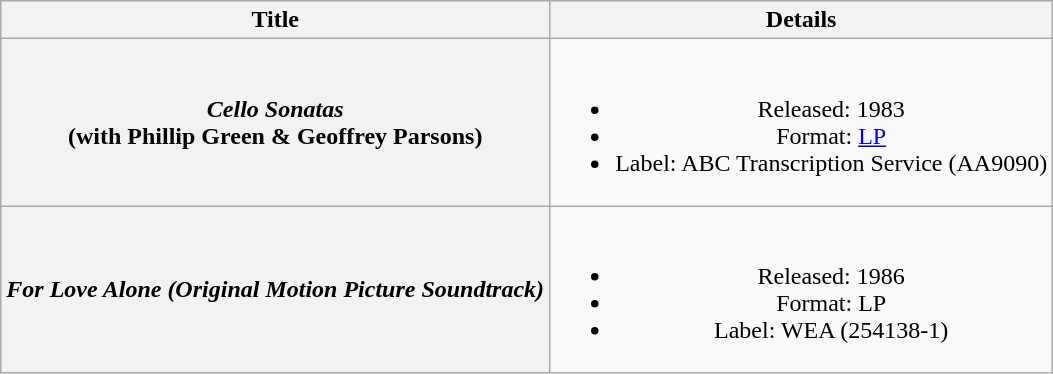<table class="wikitable plainrowheaders" style="text-align:center;" border="1">
<tr>
<th>Title</th>
<th>Details</th>
</tr>
<tr>
<th scope="row"><em>Cello Sonatas</em> <br> (with Phillip Green & Geoffrey Parsons)</th>
<td><br><ul><li>Released: 1983</li><li>Format: <a href='#'>LP</a></li><li>Label: ABC Transcription Service (AA9090)</li></ul></td>
</tr>
<tr>
<th scope="row"><em>For Love Alone (Original Motion Picture Soundtrack)</em></th>
<td><br><ul><li>Released: 1986</li><li>Format: LP</li><li>Label: WEA (254138-1)</li></ul></td>
</tr>
</table>
